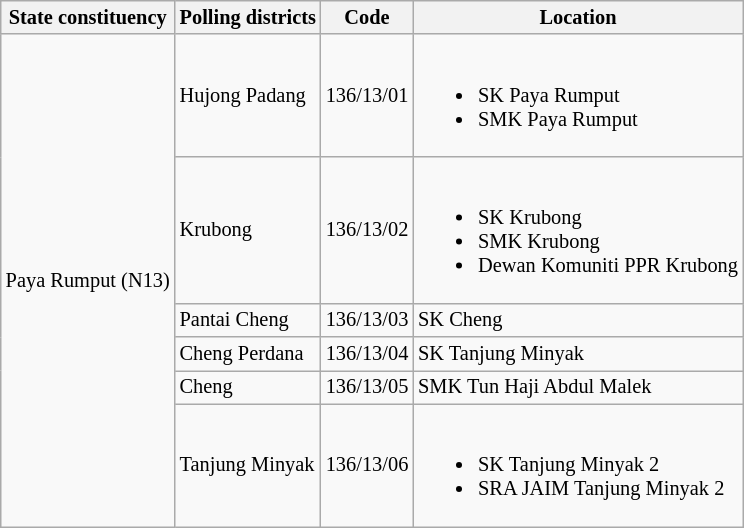<table class="wikitable sortable mw-collapsible" style="white-space:nowrap;font-size:85%">
<tr>
<th>State constituency</th>
<th>Polling districts</th>
<th>Code</th>
<th>Location</th>
</tr>
<tr>
<td rowspan="6">Paya Rumput (N13)</td>
<td>Hujong Padang</td>
<td>136/13/01</td>
<td><br><ul><li>SK Paya Rumput</li><li>SMK Paya Rumput</li></ul></td>
</tr>
<tr>
<td>Krubong</td>
<td>136/13/02</td>
<td><br><ul><li>SK Krubong</li><li>SMK Krubong</li><li>Dewan Komuniti PPR Krubong</li></ul></td>
</tr>
<tr>
<td>Pantai Cheng</td>
<td>136/13/03</td>
<td>SK Cheng</td>
</tr>
<tr>
<td>Cheng Perdana</td>
<td>136/13/04</td>
<td>SK Tanjung Minyak</td>
</tr>
<tr>
<td>Cheng</td>
<td>136/13/05</td>
<td>SMK Tun Haji Abdul Malek</td>
</tr>
<tr>
<td>Tanjung Minyak</td>
<td>136/13/06</td>
<td><br><ul><li>SK Tanjung Minyak 2</li><li>SRA JAIM Tanjung Minyak 2</li></ul></td>
</tr>
</table>
